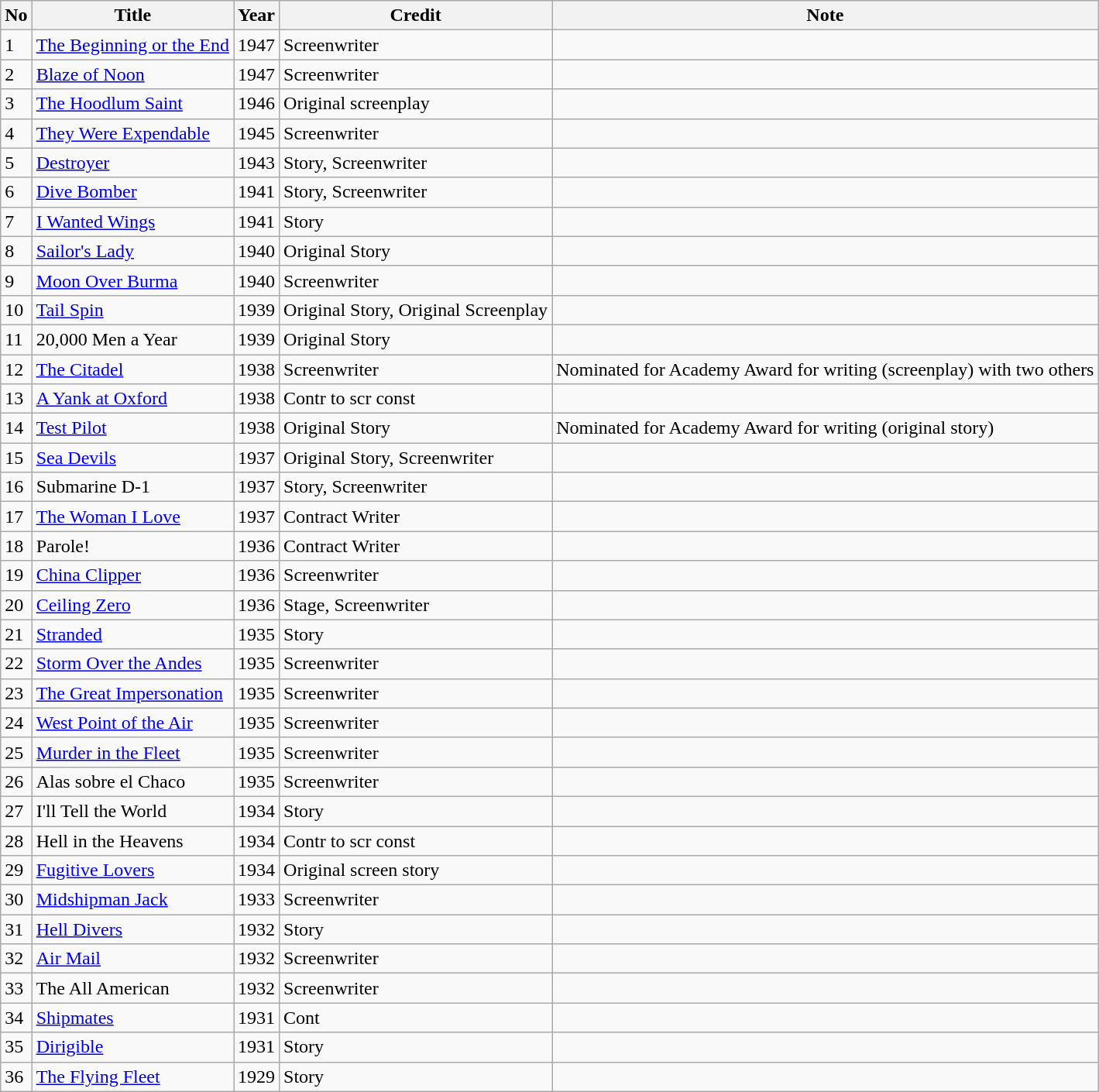<table class="wikitable sortable">
<tr>
<th>No</th>
<th>Title</th>
<th>Year</th>
<th>Credit</th>
<th class="unsortable">Note</th>
</tr>
<tr>
<td>1</td>
<td><a href='#'>The Beginning or the End</a></td>
<td>1947</td>
<td>Screenwriter</td>
<td></td>
</tr>
<tr>
<td>2</td>
<td><a href='#'>Blaze of Noon</a></td>
<td>1947</td>
<td>Screenwriter</td>
<td></td>
</tr>
<tr>
<td>3</td>
<td><a href='#'>The Hoodlum Saint</a></td>
<td>1946</td>
<td>Original screenplay</td>
<td></td>
</tr>
<tr>
<td>4</td>
<td><a href='#'>They Were Expendable</a></td>
<td>1945</td>
<td>Screenwriter</td>
<td></td>
</tr>
<tr>
<td>5</td>
<td><a href='#'>Destroyer</a></td>
<td>1943</td>
<td>Story, Screenwriter</td>
<td></td>
</tr>
<tr>
<td>6</td>
<td><a href='#'>Dive Bomber</a></td>
<td>1941</td>
<td>Story, Screenwriter</td>
<td></td>
</tr>
<tr>
<td>7</td>
<td><a href='#'>I Wanted Wings</a></td>
<td>1941</td>
<td>Story</td>
<td></td>
</tr>
<tr>
<td>8</td>
<td><a href='#'>Sailor's Lady</a></td>
<td>1940</td>
<td>Original Story</td>
<td></td>
</tr>
<tr>
<td>9</td>
<td><a href='#'>Moon Over Burma</a></td>
<td>1940</td>
<td>Screenwriter</td>
<td></td>
</tr>
<tr>
<td>10</td>
<td><a href='#'>Tail Spin</a></td>
<td>1939</td>
<td>Original Story, Original Screenplay</td>
<td></td>
</tr>
<tr>
<td>11</td>
<td>20,000 Men a Year</td>
<td>1939</td>
<td>Original Story</td>
<td></td>
</tr>
<tr>
<td>12</td>
<td><a href='#'>The Citadel</a></td>
<td>1938</td>
<td>Screenwriter</td>
<td>Nominated for Academy Award for writing (screenplay) with two others</td>
</tr>
<tr>
<td>13</td>
<td><a href='#'>A Yank at Oxford</a></td>
<td>1938</td>
<td>Contr to scr const</td>
<td></td>
</tr>
<tr>
<td>14</td>
<td><a href='#'>Test Pilot</a></td>
<td>1938</td>
<td>Original Story</td>
<td>Nominated for Academy Award for writing (original story)</td>
</tr>
<tr>
<td>15</td>
<td><a href='#'>Sea Devils</a></td>
<td>1937</td>
<td>Original Story, Screenwriter</td>
<td></td>
</tr>
<tr>
<td>16</td>
<td>Submarine D-1</td>
<td>1937</td>
<td>Story, Screenwriter</td>
<td></td>
</tr>
<tr>
<td>17</td>
<td><a href='#'>The Woman I Love</a></td>
<td>1937</td>
<td>Contract Writer</td>
<td></td>
</tr>
<tr>
<td>18</td>
<td>Parole!</td>
<td>1936</td>
<td>Contract Writer</td>
<td></td>
</tr>
<tr>
<td>19</td>
<td><a href='#'>China Clipper</a></td>
<td>1936</td>
<td>Screenwriter</td>
<td></td>
</tr>
<tr>
<td>20</td>
<td><a href='#'>Ceiling Zero</a></td>
<td>1936</td>
<td>Stage, Screenwriter</td>
<td></td>
</tr>
<tr>
<td>21</td>
<td><a href='#'>Stranded</a></td>
<td>1935</td>
<td>Story</td>
<td></td>
</tr>
<tr>
<td>22</td>
<td><a href='#'>Storm Over the Andes</a></td>
<td>1935</td>
<td>Screenwriter</td>
<td></td>
</tr>
<tr>
<td>23</td>
<td><a href='#'>The Great Impersonation</a></td>
<td>1935</td>
<td>Screenwriter</td>
<td></td>
</tr>
<tr>
<td>24</td>
<td><a href='#'>West Point of the Air</a></td>
<td>1935</td>
<td>Screenwriter</td>
<td></td>
</tr>
<tr>
<td>25</td>
<td><a href='#'>Murder in the Fleet</a></td>
<td>1935</td>
<td>Screenwriter</td>
<td></td>
</tr>
<tr>
<td>26</td>
<td>Alas sobre el Chaco</td>
<td>1935</td>
<td>Screenwriter</td>
<td></td>
</tr>
<tr>
<td>27</td>
<td>I'll Tell the World</td>
<td>1934</td>
<td>Story</td>
<td></td>
</tr>
<tr>
<td>28</td>
<td>Hell in the Heavens</td>
<td>1934</td>
<td>Contr to scr const</td>
<td></td>
</tr>
<tr>
<td>29</td>
<td><a href='#'>Fugitive Lovers</a></td>
<td>1934</td>
<td>Original screen story</td>
<td></td>
</tr>
<tr>
<td>30</td>
<td><a href='#'>Midshipman Jack</a></td>
<td>1933</td>
<td>Screenwriter</td>
<td></td>
</tr>
<tr>
<td>31</td>
<td><a href='#'>Hell Divers</a></td>
<td>1932</td>
<td>Story</td>
<td></td>
</tr>
<tr>
<td>32</td>
<td><a href='#'>Air Mail</a></td>
<td>1932</td>
<td>Screenwriter</td>
<td></td>
</tr>
<tr>
<td>33</td>
<td>The All American</td>
<td>1932</td>
<td>Screenwriter</td>
<td></td>
</tr>
<tr>
<td>34</td>
<td><a href='#'>Shipmates</a></td>
<td>1931</td>
<td>Cont</td>
<td></td>
</tr>
<tr>
<td>35</td>
<td><a href='#'>Dirigible</a></td>
<td>1931</td>
<td>Story</td>
<td></td>
</tr>
<tr>
<td>36</td>
<td><a href='#'>The Flying Fleet</a></td>
<td>1929</td>
<td>Story</td>
<td></td>
</tr>
</table>
